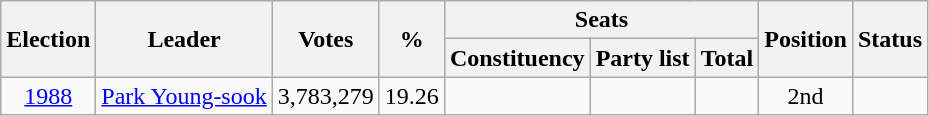<table class="wikitable" style="text-align:center">
<tr>
<th rowspan="2">Election</th>
<th rowspan="2">Leader</th>
<th rowspan="2">Votes</th>
<th rowspan="2">%</th>
<th colspan="3">Seats</th>
<th rowspan="2">Position</th>
<th rowspan="2">Status</th>
</tr>
<tr>
<th>Constituency</th>
<th>Party list</th>
<th>Total</th>
</tr>
<tr>
<td><a href='#'>1988</a></td>
<td><a href='#'>Park Young-sook</a></td>
<td>3,783,279</td>
<td>19.26</td>
<td></td>
<td></td>
<td></td>
<td>2nd</td>
<td></td>
</tr>
</table>
